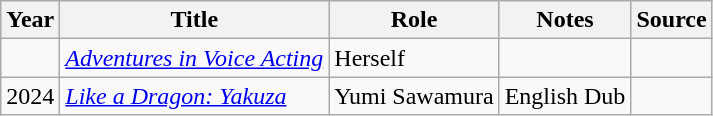<table class="wikitable sortable">
<tr>
<th>Year</th>
<th>Title</th>
<th>Role</th>
<th>Notes</th>
<th>Source</th>
</tr>
<tr>
<td></td>
<td><em><a href='#'>Adventures in Voice Acting</a></em></td>
<td>Herself</td>
<td></td>
<td></td>
</tr>
<tr>
<td>2024</td>
<td><em><a href='#'>Like a Dragon: Yakuza</a></em></td>
<td>Yumi Sawamura</td>
<td>English Dub</td>
<td></td>
</tr>
</table>
